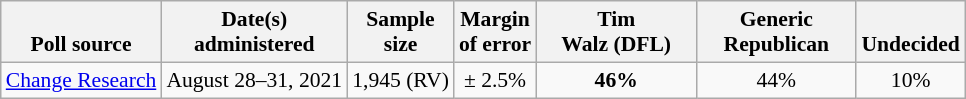<table class="wikitable" style="font-size:90%;text-align:center;">
<tr valign=bottom>
<th>Poll source</th>
<th>Date(s)<br>administered</th>
<th>Sample<br>size</th>
<th>Margin<br>of error</th>
<th style="width:100px;">Tim<br>Walz (DFL)</th>
<th style="width:100px;">Generic<br>Republican</th>
<th>Undecided</th>
</tr>
<tr>
<td style="text-align:left;"><a href='#'>Change Research</a></td>
<td>August 28–31, 2021</td>
<td>1,945 (RV)</td>
<td>± 2.5%</td>
<td><strong>46%</strong></td>
<td>44%</td>
<td>10%</td>
</tr>
</table>
